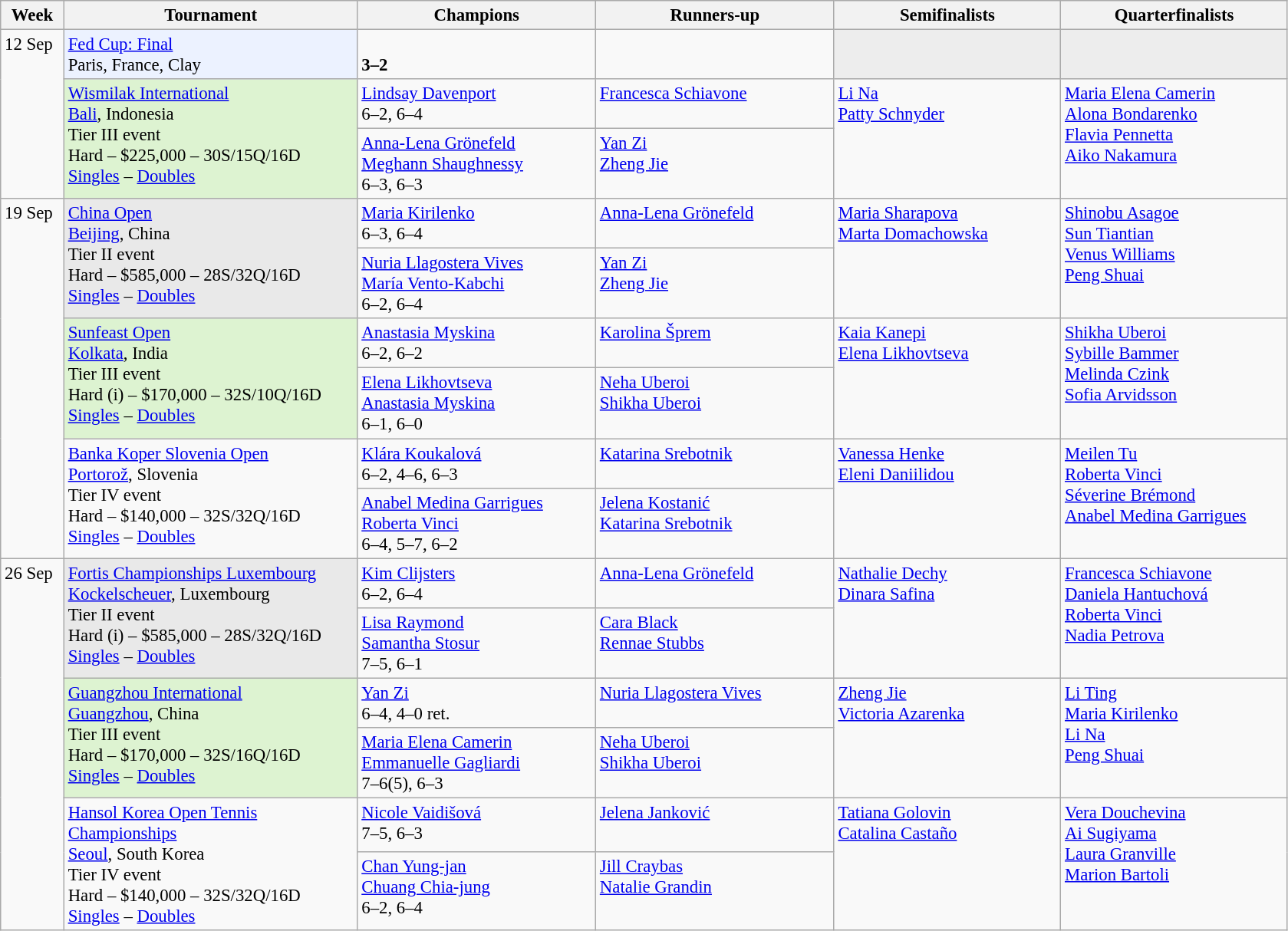<table class=wikitable style=font-size:95%>
<tr>
<th style="width:48px;">Week</th>
<th style="width:248px;">Tournament</th>
<th style="width:200px;">Champions</th>
<th style="width:200px;">Runners-up</th>
<th style="width:190px;">Semifinalists</th>
<th style="width:190px;">Quarterfinalists</th>
</tr>
<tr valign=top>
<td rowspan=3>12 Sep</td>
<td bgcolor="#ECF2FF"><a href='#'>Fed Cup: Final</a><br> Paris, France, Clay</td>
<td><strong> <br>3–2</strong></td>
<td></td>
<td bgcolor="#ededed"></td>
<td bgcolor="#ededed"></td>
</tr>
<tr valign="top">
<td rowspan=2 bgcolor="#DDF3D1"><a href='#'>Wismilak International</a><br> <a href='#'>Bali</a>, Indonesia <br>Tier III event<br>Hard – $225,000 – 30S/15Q/16D<br> <a href='#'>Singles</a> – <a href='#'>Doubles</a></td>
<td> <a href='#'>Lindsay Davenport</a> <br> 6–2, 6–4</td>
<td> <a href='#'>Francesca Schiavone</a></td>
<td rowspan=2> <a href='#'>Li Na</a><br> <a href='#'>Patty Schnyder</a></td>
<td rowspan=2> <a href='#'>Maria Elena Camerin</a>  <br>  <a href='#'>Alona Bondarenko</a> <br> <a href='#'>Flavia Pennetta</a><br>  <a href='#'>Aiko Nakamura</a></td>
</tr>
<tr valign="top">
<td> <a href='#'>Anna-Lena Grönefeld</a> <br>  <a href='#'>Meghann Shaughnessy</a><br>6–3, 6–3</td>
<td> <a href='#'>Yan Zi</a> <br>  <a href='#'>Zheng Jie</a></td>
</tr>
<tr valign="top">
<td rowspan=6>19 Sep</td>
<td rowspan=2 bgcolor="#E9E9E9"><a href='#'>China Open</a><br> <a href='#'>Beijing</a>, China <br>Tier II event<br>Hard – $585,000 – 28S/32Q/16D<br><a href='#'>Singles</a> – <a href='#'>Doubles</a></td>
<td> <a href='#'>Maria Kirilenko</a> <br> 6–3, 6–4</td>
<td> <a href='#'>Anna-Lena Grönefeld</a></td>
<td rowspan=2> <a href='#'>Maria Sharapova</a><br> <a href='#'>Marta Domachowska</a></td>
<td rowspan=2> <a href='#'>Shinobu Asagoe</a>  <br>  <a href='#'>Sun Tiantian</a> <br> <a href='#'>Venus Williams</a><br>  <a href='#'>Peng Shuai</a></td>
</tr>
<tr valign="top">
<td> <a href='#'>Nuria Llagostera Vives</a> <br>  <a href='#'>María Vento-Kabchi</a><br>6–2, 6–4</td>
<td> <a href='#'>Yan Zi</a> <br>  <a href='#'>Zheng Jie</a></td>
</tr>
<tr valign="top">
<td rowspan=2 bgcolor="#DDF3D1"><a href='#'>Sunfeast Open</a><br> <a href='#'>Kolkata</a>, India <br>Tier III event<br>Hard (i) – $170,000 – 32S/10Q/16D<br><a href='#'>Singles</a> – <a href='#'>Doubles</a></td>
<td> <a href='#'>Anastasia Myskina</a> <br> 6–2, 6–2</td>
<td> <a href='#'>Karolina Šprem</a></td>
<td rowspan=2> <a href='#'>Kaia Kanepi</a><br> <a href='#'>Elena Likhovtseva</a></td>
<td rowspan=2> <a href='#'>Shikha Uberoi</a>  <br>  <a href='#'>Sybille Bammer</a> <br> <a href='#'>Melinda Czink</a><br>  <a href='#'>Sofia Arvidsson</a></td>
</tr>
<tr valign="top">
<td> <a href='#'>Elena Likhovtseva</a> <br>  <a href='#'>Anastasia Myskina</a><br>6–1, 6–0</td>
<td> <a href='#'>Neha Uberoi</a> <br>  <a href='#'>Shikha Uberoi</a></td>
</tr>
<tr valign="top">
<td rowspan=2><a href='#'>Banka Koper Slovenia Open</a><br> <a href='#'>Portorož</a>, Slovenia <br>Tier IV event<br>Hard – $140,000 – 32S/32Q/16D<br><a href='#'>Singles</a> – <a href='#'>Doubles</a></td>
<td> <a href='#'>Klára Koukalová</a> <br> 6–2, 4–6, 6–3</td>
<td> <a href='#'>Katarina Srebotnik</a></td>
<td rowspan=2> <a href='#'>Vanessa Henke</a><br> <a href='#'>Eleni Daniilidou</a></td>
<td rowspan=2> <a href='#'>Meilen Tu</a>  <br>  <a href='#'>Roberta Vinci</a> <br> <a href='#'>Séverine Brémond</a><br>  <a href='#'>Anabel Medina Garrigues</a></td>
</tr>
<tr valign="top">
<td> <a href='#'>Anabel Medina Garrigues</a> <br>  <a href='#'>Roberta Vinci</a><br>6–4, 5–7, 6–2</td>
<td> <a href='#'>Jelena Kostanić</a> <br>  <a href='#'>Katarina Srebotnik</a></td>
</tr>
<tr valign="top">
<td rowspan=6>26 Sep</td>
<td rowspan=2 bgcolor="#E9E9E9"><a href='#'>Fortis Championships Luxembourg</a><br> <a href='#'>Kockelscheuer</a>, Luxembourg <br>Tier II event<br>Hard (i) – $585,000 – 28S/32Q/16D<br><a href='#'>Singles</a> – <a href='#'>Doubles</a></td>
<td> <a href='#'>Kim Clijsters</a> <br> 6–2, 6–4</td>
<td> <a href='#'>Anna-Lena Grönefeld</a></td>
<td rowspan=2> <a href='#'>Nathalie Dechy</a><br> <a href='#'>Dinara Safina</a></td>
<td rowspan=2> <a href='#'>Francesca Schiavone</a>  <br>  <a href='#'>Daniela Hantuchová</a> <br> <a href='#'>Roberta Vinci</a><br>  <a href='#'>Nadia Petrova</a></td>
</tr>
<tr valign="top">
<td> <a href='#'>Lisa Raymond</a> <br>  <a href='#'>Samantha Stosur</a><br>7–5, 6–1</td>
<td> <a href='#'>Cara Black</a> <br>  <a href='#'>Rennae Stubbs</a></td>
</tr>
<tr valign="top">
<td rowspan=2 bgcolor="#DDF3D1"><a href='#'>Guangzhou International</a><br> <a href='#'>Guangzhou</a>, China <br>Tier III event<br>Hard – $170,000 – 32S/16Q/16D<br> <a href='#'>Singles</a> – <a href='#'>Doubles</a></td>
<td> <a href='#'>Yan Zi</a> <br> 6–4, 4–0 ret.</td>
<td> <a href='#'>Nuria Llagostera Vives</a></td>
<td rowspan=2> <a href='#'>Zheng Jie</a><br> <a href='#'>Victoria Azarenka</a></td>
<td rowspan=2> <a href='#'>Li Ting</a>  <br>  <a href='#'>Maria Kirilenko</a> <br> <a href='#'>Li Na</a><br>  <a href='#'>Peng Shuai</a></td>
</tr>
<tr valign="top">
<td> <a href='#'>Maria Elena Camerin</a> <br>  <a href='#'>Emmanuelle Gagliardi</a><br>7–6(5), 6–3</td>
<td> <a href='#'>Neha Uberoi</a> <br>  <a href='#'>Shikha Uberoi</a></td>
</tr>
<tr valign="top">
<td rowspan=2><a href='#'>Hansol Korea Open Tennis Championships</a><br> <a href='#'>Seoul</a>, South Korea <br>Tier IV event<br>Hard – $140,000 – 32S/32Q/16D<br><a href='#'>Singles</a> – <a href='#'>Doubles</a></td>
<td> <a href='#'>Nicole Vaidišová</a> <br> 7–5, 6–3</td>
<td> <a href='#'>Jelena Janković</a></td>
<td rowspan=2> <a href='#'>Tatiana Golovin</a><br> <a href='#'>Catalina Castaño</a></td>
<td rowspan=2> <a href='#'>Vera Douchevina</a>  <br>  <a href='#'>Ai Sugiyama</a> <br> <a href='#'>Laura Granville</a><br>  <a href='#'>Marion Bartoli</a></td>
</tr>
<tr valign="top">
<td> <a href='#'>Chan Yung-jan</a> <br>  <a href='#'>Chuang Chia-jung</a><br>6–2, 6–4</td>
<td> <a href='#'>Jill Craybas</a> <br>  <a href='#'>Natalie Grandin</a></td>
</tr>
</table>
